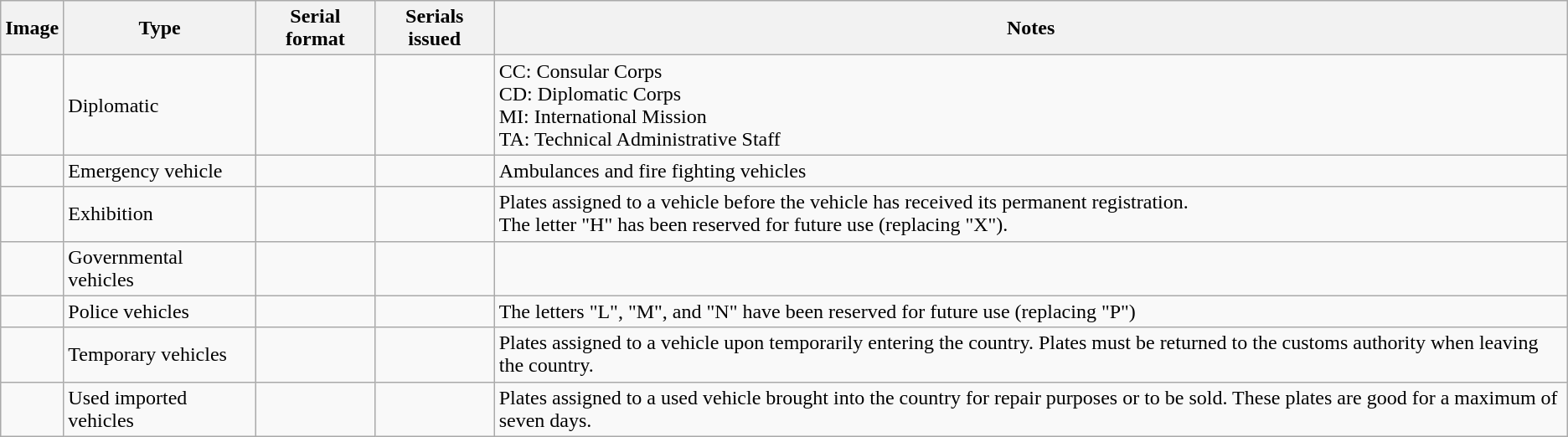<table class="wikitable collapsible sortable">
<tr>
<th>Image</th>
<th>Type</th>
<th>Serial format</th>
<th>Serials issued</th>
<th>Notes</th>
</tr>
<tr>
<td></td>
<td>Diplomatic</td>
<td> </td>
<td></td>
<td>CC: Consular Corps<br>CD: Diplomatic Corps<br>MI: International Mission<br>TA: Technical Administrative Staff</td>
</tr>
<tr>
<td></td>
<td>Emergency vehicle</td>
<td> </td>
<td></td>
<td>Ambulances and fire fighting vehicles</td>
</tr>
<tr>
<td></td>
<td>Exhibition</td>
<td> </td>
<td></td>
<td>Plates assigned to a vehicle before the vehicle has received its permanent registration.<br>The letter "H" has been reserved for future use (replacing "X").</td>
</tr>
<tr>
<td></td>
<td>Governmental vehicles</td>
<td> </td>
<td></td>
<td></td>
</tr>
<tr>
<td></td>
<td>Police vehicles</td>
<td> </td>
<td></td>
<td>The letters "L", "M", and "N" have been reserved for future use (replacing "P")</td>
</tr>
<tr>
<td></td>
<td>Temporary vehicles</td>
<td> </td>
<td></td>
<td>Plates assigned to a vehicle upon temporarily entering the country. Plates must be returned to the customs authority when leaving the country.</td>
</tr>
<tr>
<td></td>
<td>Used imported vehicles</td>
<td> </td>
<td></td>
<td>Plates assigned to a used vehicle brought into the country for repair purposes or to be sold. These plates are good for a maximum of seven days.</td>
</tr>
</table>
